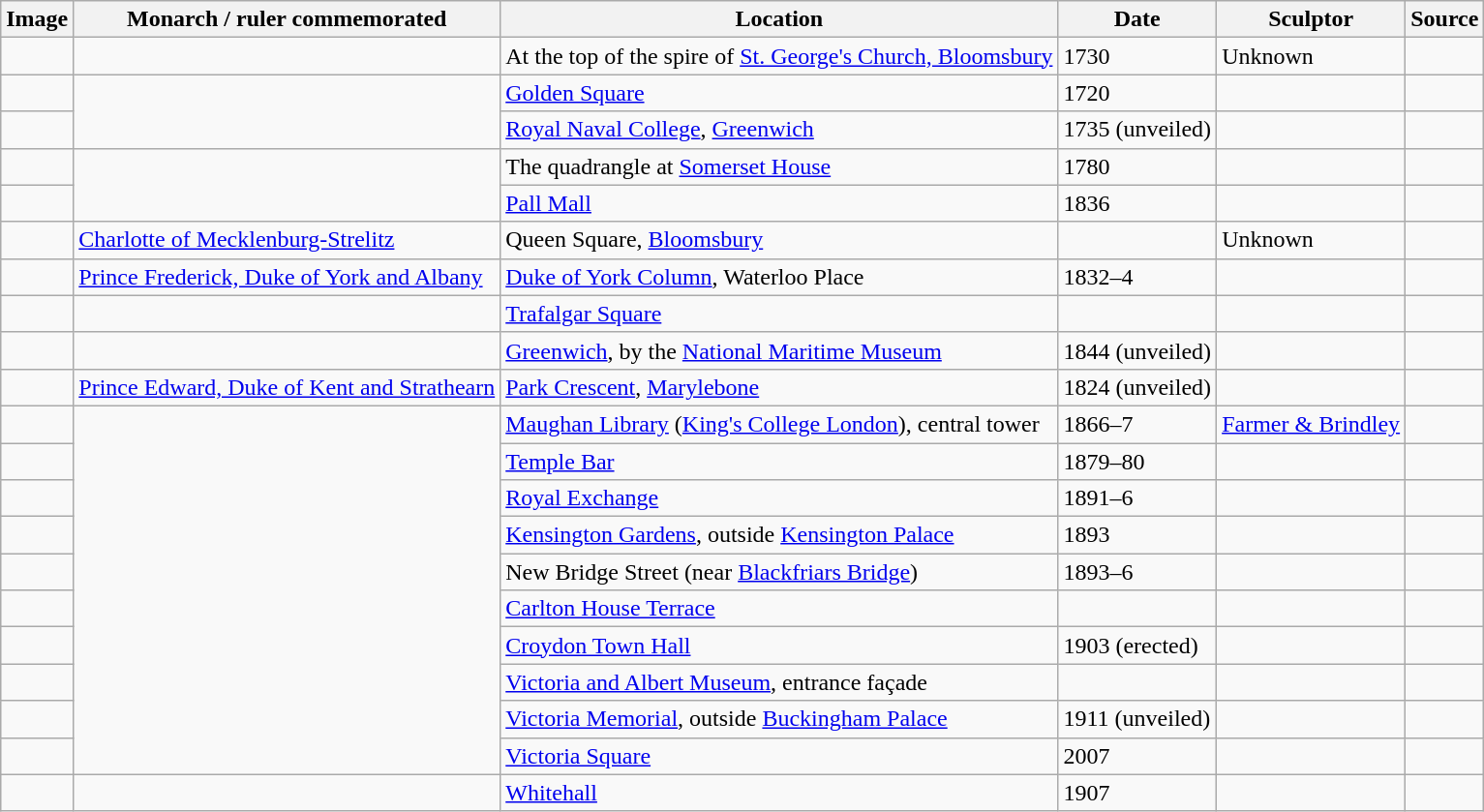<table class="wikitable sortable">
<tr>
<th>Image</th>
<th>Monarch / ruler commemorated</th>
<th>Location</th>
<th>Date</th>
<th>Sculptor</th>
<th>Source</th>
</tr>
<tr>
<td></td>
<td></td>
<td>At the top of the spire of <a href='#'>St. George's Church, Bloomsbury</a></td>
<td>1730</td>
<td>Unknown</td>
<td></td>
</tr>
<tr>
<td></td>
<td rowspan="2"></td>
<td><a href='#'>Golden Square</a></td>
<td>1720</td>
<td></td>
<td></td>
</tr>
<tr>
<td></td>
<td><a href='#'>Royal Naval College</a>, <a href='#'>Greenwich</a></td>
<td>1735 (unveiled)</td>
<td></td>
<td></td>
</tr>
<tr>
<td></td>
<td rowspan="2"></td>
<td>The quadrangle at <a href='#'>Somerset House</a></td>
<td>1780</td>
<td></td>
<td></td>
</tr>
<tr>
<td></td>
<td><a href='#'>Pall Mall</a></td>
<td>1836</td>
<td></td>
<td></td>
</tr>
<tr>
<td></td>
<td><a href='#'>Charlotte of Mecklenburg-Strelitz</a></td>
<td>Queen Square, <a href='#'>Bloomsbury</a></td>
<td></td>
<td>Unknown</td>
<td></td>
</tr>
<tr>
<td></td>
<td><a href='#'>Prince Frederick, Duke of York and Albany</a></td>
<td><a href='#'>Duke of York Column</a>, Waterloo Place</td>
<td>1832–4</td>
<td></td>
<td></td>
</tr>
<tr>
<td></td>
<td></td>
<td><a href='#'>Trafalgar Square</a></td>
<td></td>
<td></td>
<td></td>
</tr>
<tr>
<td></td>
<td></td>
<td><a href='#'>Greenwich</a>, by the <a href='#'>National Maritime Museum</a></td>
<td>1844 (unveiled)</td>
<td></td>
<td></td>
</tr>
<tr>
<td></td>
<td><a href='#'>Prince Edward, Duke of Kent and Strathearn</a></td>
<td><a href='#'>Park Crescent</a>, <a href='#'>Marylebone</a></td>
<td>1824 (unveiled)</td>
<td></td>
<td></td>
</tr>
<tr>
<td></td>
<td rowspan="10"></td>
<td><a href='#'>Maughan Library</a> (<a href='#'>King's College London</a>), central tower</td>
<td>1866–7</td>
<td><a href='#'>Farmer & Brindley</a></td>
<td></td>
</tr>
<tr>
<td></td>
<td><a href='#'>Temple Bar</a></td>
<td>1879–80</td>
<td></td>
<td></td>
</tr>
<tr>
<td></td>
<td><a href='#'>Royal Exchange</a></td>
<td>1891–6</td>
<td></td>
<td></td>
</tr>
<tr>
<td></td>
<td><a href='#'>Kensington Gardens</a>, outside <a href='#'>Kensington Palace</a></td>
<td>1893</td>
<td></td>
<td></td>
</tr>
<tr>
<td></td>
<td>New Bridge Street (near <a href='#'>Blackfriars Bridge</a>)</td>
<td>1893–6</td>
<td></td>
<td></td>
</tr>
<tr>
<td></td>
<td><a href='#'>Carlton House Terrace</a></td>
<td></td>
<td></td>
<td></td>
</tr>
<tr>
<td></td>
<td><a href='#'>Croydon Town Hall</a></td>
<td>1903 (erected)</td>
<td></td>
<td></td>
</tr>
<tr>
<td></td>
<td><a href='#'>Victoria and Albert Museum</a>, entrance façade</td>
<td></td>
<td></td>
<td></td>
</tr>
<tr>
<td></td>
<td><a href='#'>Victoria Memorial</a>, outside <a href='#'>Buckingham Palace</a></td>
<td>1911 (unveiled)</td>
<td></td>
<td></td>
</tr>
<tr>
<td></td>
<td><a href='#'>Victoria Square</a></td>
<td>2007</td>
<td></td>
<td></td>
</tr>
<tr>
<td></td>
<td></td>
<td><a href='#'>Whitehall</a></td>
<td>1907</td>
<td></td>
<td></td>
</tr>
</table>
